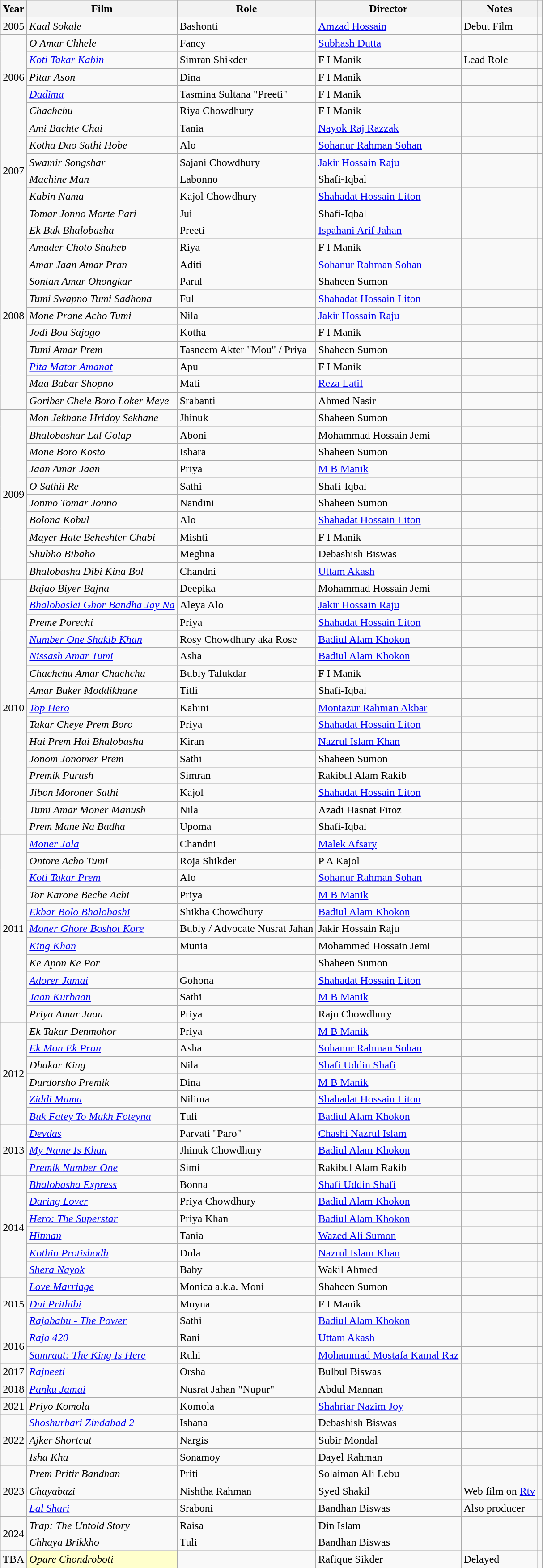<table class="wikitable">
<tr>
<th>Year</th>
<th>Film</th>
<th>Role</th>
<th>Director</th>
<th>Notes</th>
<th></th>
</tr>
<tr>
<td>2005</td>
<td><em>Kaal Sokale</em></td>
<td>Bashonti</td>
<td><a href='#'>Amzad Hossain</a></td>
<td>Debut Film</td>
<td></td>
</tr>
<tr>
<td rowspan="5">2006</td>
<td><em>O Amar Chhele</em></td>
<td>Fancy</td>
<td><a href='#'>Subhash Dutta</a></td>
<td></td>
<td></td>
</tr>
<tr>
<td><em><a href='#'>Koti Takar Kabin</a></em></td>
<td>Simran Shikder</td>
<td>F I Manik</td>
<td>Lead Role</td>
<td></td>
</tr>
<tr>
<td><em>Pitar Ason</em></td>
<td>Dina</td>
<td>F I Manik</td>
<td></td>
<td></td>
</tr>
<tr>
<td><em><a href='#'>Dadima</a></em></td>
<td>Tasmina Sultana "Preeti"</td>
<td>F I Manik</td>
<td></td>
<td></td>
</tr>
<tr>
<td><em>Chachchu</em></td>
<td>Riya Chowdhury</td>
<td>F I Manik</td>
<td></td>
<td></td>
</tr>
<tr>
<td rowspan="6">2007</td>
<td><em>Ami Bachte Chai</em></td>
<td>Tania</td>
<td><a href='#'>Nayok Raj Razzak</a></td>
<td></td>
<td></td>
</tr>
<tr>
<td><em>Kotha Dao Sathi Hobe</em></td>
<td>Alo</td>
<td><a href='#'>Sohanur Rahman Sohan</a></td>
<td></td>
<td></td>
</tr>
<tr>
<td><em>Swamir Songshar</em></td>
<td>Sajani Chowdhury</td>
<td><a href='#'>Jakir Hossain Raju</a></td>
<td></td>
<td></td>
</tr>
<tr>
<td><em>Machine Man</em></td>
<td>Labonno</td>
<td>Shafi-Iqbal</td>
<td></td>
<td></td>
</tr>
<tr>
<td><em>Kabin Nama</em></td>
<td>Kajol Chowdhury</td>
<td><a href='#'>Shahadat Hossain Liton</a></td>
<td></td>
<td></td>
</tr>
<tr>
<td><em>Tomar Jonno Morte Pari</em></td>
<td>Jui</td>
<td>Shafi-Iqbal</td>
<td></td>
<td></td>
</tr>
<tr>
<td rowspan="11">2008</td>
<td><em>Ek Buk Bhalobasha</em></td>
<td>Preeti</td>
<td><a href='#'>Ispahani Arif Jahan</a></td>
<td></td>
<td></td>
</tr>
<tr>
<td><em>Amader Choto Shaheb</em></td>
<td>Riya</td>
<td>F I Manik</td>
<td></td>
<td></td>
</tr>
<tr>
<td><em>Amar Jaan Amar Pran</em></td>
<td>Aditi</td>
<td><a href='#'>Sohanur Rahman Sohan</a></td>
<td></td>
<td></td>
</tr>
<tr>
<td><em>Sontan Amar Ohongkar</em></td>
<td>Parul</td>
<td>Shaheen Sumon</td>
<td></td>
<td></td>
</tr>
<tr>
<td><em>Tumi Swapno Tumi Sadhona</em></td>
<td>Ful</td>
<td><a href='#'>Shahadat Hossain Liton</a></td>
<td></td>
<td></td>
</tr>
<tr>
<td><em>Mone Prane Acho Tumi</em></td>
<td>Nila</td>
<td><a href='#'>Jakir Hossain Raju</a></td>
<td></td>
<td></td>
</tr>
<tr>
<td><em>Jodi Bou Sajogo</em></td>
<td>Kotha</td>
<td>F I Manik</td>
<td></td>
<td></td>
</tr>
<tr>
<td><em>Tumi Amar Prem</em></td>
<td>Tasneem Akter "Mou" / Priya</td>
<td>Shaheen Sumon</td>
<td></td>
<td></td>
</tr>
<tr>
<td><em><a href='#'>Pita Matar Amanat</a></em></td>
<td>Apu</td>
<td>F I Manik</td>
<td></td>
<td></td>
</tr>
<tr>
<td><em>Maa Babar Shopno</em></td>
<td>Mati</td>
<td><a href='#'>Reza Latif</a></td>
<td></td>
<td></td>
</tr>
<tr>
<td><em>Goriber Chele Boro Loker Meye</em></td>
<td>Srabanti</td>
<td>Ahmed Nasir</td>
<td></td>
<td></td>
</tr>
<tr>
<td rowspan="10">2009</td>
<td><em>Mon Jekhane Hridoy Sekhane</em></td>
<td>Jhinuk</td>
<td>Shaheen Sumon</td>
<td></td>
<td></td>
</tr>
<tr>
<td><em>Bhalobashar Lal Golap</em></td>
<td>Aboni</td>
<td>Mohammad Hossain Jemi</td>
<td></td>
<td></td>
</tr>
<tr>
<td><em>Mone Boro Kosto</em></td>
<td>Ishara</td>
<td>Shaheen Sumon</td>
<td></td>
<td></td>
</tr>
<tr>
<td><em>Jaan Amar Jaan</em></td>
<td>Priya</td>
<td><a href='#'>M B Manik</a></td>
<td></td>
<td></td>
</tr>
<tr>
<td><em>O Sathii Re</em></td>
<td>Sathi</td>
<td>Shafi-Iqbal</td>
<td></td>
<td></td>
</tr>
<tr>
<td><em>Jonmo Tomar Jonno</em></td>
<td>Nandini</td>
<td>Shaheen Sumon</td>
<td></td>
<td></td>
</tr>
<tr>
<td><em>Bolona Kobul</em></td>
<td>Alo</td>
<td><a href='#'>Shahadat Hossain Liton</a></td>
<td></td>
<td></td>
</tr>
<tr>
<td><em>Mayer Hate Beheshter Chabi</em></td>
<td>Mishti</td>
<td>F I Manik</td>
<td></td>
<td></td>
</tr>
<tr>
<td><em>Shubho Bibaho</em></td>
<td>Meghna</td>
<td>Debashish Biswas</td>
<td></td>
<td></td>
</tr>
<tr>
<td><em>Bhalobasha Dibi Kina Bol</em></td>
<td>Chandni</td>
<td><a href='#'>Uttam Akash</a></td>
<td></td>
<td></td>
</tr>
<tr>
<td rowspan="15">2010</td>
<td><em>Bajao Biyer Bajna</em></td>
<td>Deepika</td>
<td>Mohammad Hossain Jemi</td>
<td></td>
<td></td>
</tr>
<tr>
<td><em><a href='#'>Bhalobaslei Ghor Bandha Jay Na</a></em></td>
<td>Aleya Alo</td>
<td><a href='#'>Jakir Hossain Raju</a></td>
<td></td>
<td></td>
</tr>
<tr>
<td><em>Preme Porechi</em></td>
<td>Priya</td>
<td><a href='#'>Shahadat Hossain Liton</a></td>
<td></td>
<td></td>
</tr>
<tr>
<td><em><a href='#'>Number One Shakib Khan</a> </em></td>
<td>Rosy Chowdhury aka Rose</td>
<td><a href='#'>Badiul Alam Khokon</a></td>
<td></td>
<td></td>
</tr>
<tr>
<td><em><a href='#'>Nissash Amar Tumi</a></em></td>
<td>Asha</td>
<td><a href='#'>Badiul Alam Khokon</a></td>
<td></td>
<td></td>
</tr>
<tr>
<td><em>Chachchu Amar Chachchu</em></td>
<td>Bubly Talukdar</td>
<td>F I Manik</td>
<td></td>
<td></td>
</tr>
<tr>
<td><em>Amar Buker Moddikhane</em></td>
<td>Titli</td>
<td>Shafi-Iqbal</td>
<td></td>
<td></td>
</tr>
<tr>
<td><em><a href='#'>Top Hero</a></em></td>
<td>Kahini</td>
<td><a href='#'>Montazur Rahman Akbar</a></td>
<td></td>
<td></td>
</tr>
<tr>
<td><em>Takar Cheye Prem Boro</em></td>
<td>Priya</td>
<td><a href='#'>Shahadat Hossain Liton</a></td>
<td></td>
<td></td>
</tr>
<tr>
<td><em>Hai Prem Hai Bhalobasha</em></td>
<td>Kiran</td>
<td><a href='#'>Nazrul Islam Khan</a></td>
<td></td>
<td></td>
</tr>
<tr>
<td><em>Jonom Jonomer Prem</em></td>
<td>Sathi</td>
<td>Shaheen Sumon</td>
<td></td>
<td></td>
</tr>
<tr>
<td><em>Premik Purush</em></td>
<td>Simran</td>
<td>Rakibul Alam Rakib</td>
<td></td>
<td></td>
</tr>
<tr>
<td><em>Jibon Moroner Sathi</em></td>
<td>Kajol</td>
<td><a href='#'>Shahadat Hossain Liton</a></td>
<td></td>
<td></td>
</tr>
<tr>
<td><em>Tumi Amar Moner Manush</em></td>
<td>Nila</td>
<td>Azadi Hasnat Firoz</td>
<td></td>
<td></td>
</tr>
<tr>
<td><em>Prem Mane Na Badha</em></td>
<td>Upoma</td>
<td>Shafi-Iqbal</td>
<td></td>
<td></td>
</tr>
<tr>
<td rowspan="11">2011</td>
<td><em> <a href='#'>Moner Jala</a></em></td>
<td>Chandni</td>
<td><a href='#'>Malek Afsary</a></td>
<td></td>
<td></td>
</tr>
<tr>
<td><em>Ontore Acho Tumi</em></td>
<td>Roja Shikder</td>
<td>P A Kajol</td>
<td></td>
<td></td>
</tr>
<tr>
<td><em><a href='#'>Koti Takar Prem</a></em></td>
<td>Alo</td>
<td><a href='#'>Sohanur Rahman Sohan</a></td>
<td></td>
<td></td>
</tr>
<tr>
<td><em>Tor Karone Beche Achi</em></td>
<td>Priya</td>
<td><a href='#'>M B Manik</a></td>
<td></td>
<td></td>
</tr>
<tr>
<td><em><a href='#'>Ekbar Bolo Bhalobashi</a></em></td>
<td>Shikha Chowdhury</td>
<td><a href='#'>Badiul Alam Khokon</a></td>
<td></td>
<td></td>
</tr>
<tr>
<td><em><a href='#'>Moner Ghore Boshot Kore</a></em></td>
<td>Bubly / Advocate Nusrat Jahan</td>
<td>Jakir Hossain Raju</td>
<td></td>
<td></td>
</tr>
<tr>
<td><em><a href='#'>King Khan</a></em></td>
<td>Munia</td>
<td>Mohammed Hossain Jemi</td>
<td></td>
<td></td>
</tr>
<tr>
<td><em>Ke Apon Ke Por</em></td>
<td></td>
<td>Shaheen Sumon</td>
<td></td>
<td></td>
</tr>
<tr>
<td><em><a href='#'>Adorer Jamai</a></em></td>
<td>Gohona</td>
<td><a href='#'>Shahadat Hossain Liton</a></td>
<td></td>
<td></td>
</tr>
<tr>
<td><em><a href='#'>Jaan Kurbaan</a></em></td>
<td>Sathi</td>
<td><a href='#'>M B Manik</a></td>
<td></td>
<td></td>
</tr>
<tr>
<td><em>Priya Amar Jaan</em></td>
<td>Priya</td>
<td>Raju Chowdhury</td>
<td></td>
<td></td>
</tr>
<tr>
<td rowspan="6">2012</td>
<td><em>Ek Takar Denmohor</em></td>
<td>Priya</td>
<td><a href='#'>M B Manik</a></td>
<td></td>
<td></td>
</tr>
<tr>
<td><em><a href='#'>Ek Mon Ek Pran</a></em></td>
<td>Asha</td>
<td><a href='#'>Sohanur Rahman Sohan</a></td>
<td></td>
<td></td>
</tr>
<tr>
<td><em>Dhakar King</em></td>
<td>Nila</td>
<td><a href='#'>Shafi Uddin Shafi</a></td>
<td></td>
<td></td>
</tr>
<tr>
<td><em>Durdorsho Premik</em></td>
<td>Dina</td>
<td><a href='#'>M B Manik</a></td>
<td></td>
<td></td>
</tr>
<tr>
<td><em><a href='#'>Ziddi Mama</a></em></td>
<td>Nilima</td>
<td><a href='#'>Shahadat Hossain Liton</a></td>
<td></td>
<td></td>
</tr>
<tr>
<td><em><a href='#'>Buk Fatey To Mukh Foteyna</a></em></td>
<td>Tuli</td>
<td><a href='#'>Badiul Alam Khokon</a></td>
<td></td>
<td></td>
</tr>
<tr>
<td rowspan="3">2013</td>
<td><em><a href='#'>Devdas</a></em></td>
<td>Parvati "Paro"</td>
<td><a href='#'>Chashi Nazrul Islam</a></td>
<td></td>
<td style="text-align:center;"></td>
</tr>
<tr>
<td><em><a href='#'>My Name Is Khan</a></em></td>
<td>Jhinuk Chowdhury</td>
<td><a href='#'>Badiul Alam Khokon</a></td>
<td></td>
<td></td>
</tr>
<tr>
<td><em><a href='#'>Premik Number One</a></em></td>
<td>Simi</td>
<td>Rakibul Alam Rakib</td>
<td></td>
<td></td>
</tr>
<tr>
<td rowspan="6">2014</td>
<td><em><a href='#'>Bhalobasha Express</a></em></td>
<td>Bonna</td>
<td><a href='#'>Shafi Uddin Shafi</a></td>
<td></td>
<td></td>
</tr>
<tr>
<td><em><a href='#'>Daring Lover</a></em></td>
<td>Priya Chowdhury</td>
<td><a href='#'>Badiul Alam Khokon</a></td>
<td></td>
<td></td>
</tr>
<tr>
<td><em><a href='#'>Hero: The Superstar</a></em></td>
<td>Priya Khan</td>
<td><a href='#'>Badiul Alam Khokon</a></td>
<td></td>
<td></td>
</tr>
<tr>
<td><em><a href='#'>Hitman</a></em></td>
<td>Tania</td>
<td><a href='#'>Wazed Ali Sumon</a></td>
<td></td>
<td></td>
</tr>
<tr>
<td><em><a href='#'>Kothin Protishodh</a></em></td>
<td>Dola</td>
<td><a href='#'>Nazrul Islam Khan</a></td>
<td></td>
<td></td>
</tr>
<tr>
<td><em><a href='#'>Shera Nayok</a></em></td>
<td>Baby</td>
<td>Wakil Ahmed</td>
<td></td>
<td></td>
</tr>
<tr>
<td rowspan="3">2015</td>
<td><em><a href='#'>Love Marriage</a></em></td>
<td>Monica a.k.a. Moni</td>
<td>Shaheen Sumon</td>
<td></td>
<td></td>
</tr>
<tr>
<td><em><a href='#'>Dui Prithibi</a></em></td>
<td>Moyna</td>
<td>F I Manik</td>
<td></td>
<td></td>
</tr>
<tr>
<td><em><a href='#'>Rajababu - The Power</a></em></td>
<td>Sathi</td>
<td><a href='#'>Badiul Alam Khokon</a></td>
<td></td>
<td></td>
</tr>
<tr>
<td rowspan="2">2016</td>
<td><em><a href='#'>Raja 420</a></em></td>
<td>Rani</td>
<td><a href='#'>Uttam Akash</a></td>
<td></td>
<td></td>
</tr>
<tr>
<td><em><a href='#'>Samraat: The King Is Here</a></em></td>
<td>Ruhi</td>
<td><a href='#'>Mohammad Mostafa Kamal Raz</a></td>
<td></td>
<td></td>
</tr>
<tr>
<td>2017</td>
<td><em><a href='#'>Rajneeti</a></em></td>
<td>Orsha</td>
<td>Bulbul Biswas</td>
<td></td>
<td></td>
</tr>
<tr>
<td rowspan="1">2018</td>
<td><em><a href='#'>Panku Jamai</a></em></td>
<td>Nusrat Jahan "Nupur"</td>
<td>Abdul Mannan</td>
<td></td>
<td></td>
</tr>
<tr>
<td>2021</td>
<td><em>Priyo Komola</em></td>
<td>Komola</td>
<td><a href='#'>Shahriar Nazim Joy</a></td>
<td></td>
<td></td>
</tr>
<tr>
<td rowspan="3">2022</td>
<td><em><a href='#'>Shoshurbari Zindabad 2</a></em></td>
<td>Ishana</td>
<td>Debashish Biswas</td>
<td></td>
<td></td>
</tr>
<tr>
<td><em>Ajker Shortcut</em></td>
<td>Nargis</td>
<td>Subir Mondal</td>
<td></td>
<td></td>
</tr>
<tr>
<td><em>Isha Kha</em></td>
<td>Sonamoy</td>
<td>Dayel Rahman</td>
<td></td>
<td></td>
</tr>
<tr>
<td rowspan="3">2023</td>
<td><em>Prem Pritir Bandhan</em></td>
<td>Priti</td>
<td>Solaiman Ali Lebu</td>
<td></td>
<td></td>
</tr>
<tr>
<td><em>Chayabazi</em></td>
<td>Nishtha Rahman</td>
<td>Syed Shakil</td>
<td>Web film on <a href='#'>Rtv</a></td>
<td style="text-align:center;"></td>
</tr>
<tr>
<td><em><a href='#'>Lal Shari</a></em></td>
<td>Sraboni</td>
<td>Bandhan Biswas</td>
<td>Also producer</td>
<td style="text-align:center;"></td>
</tr>
<tr>
<td rowspan="2">2024</td>
<td><em>Trap: The Untold Story</em></td>
<td>Raisa</td>
<td>Din Islam</td>
<td></td>
<td style="text-align:center;"></td>
</tr>
<tr>
<td><em>Chhaya Brikkho</em></td>
<td>Tuli</td>
<td>Bandhan Biswas</td>
<td></td>
<td></td>
</tr>
<tr>
<td>TBA</td>
<td style="background:#FFFFCC;"><em>Opare Chondroboti</em> </td>
<td></td>
<td>Rafique Sikder</td>
<td>Delayed</td>
<td style="text-align:center;"></td>
</tr>
<tr>
</tr>
</table>
